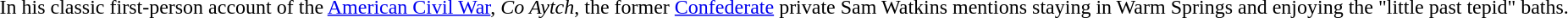<table>
<tr valign=top>
<td></td>
<td><br>In his classic first-person account of the <a href='#'>American Civil War</a>, <em>Co Aytch</em>, the former <a href='#'>Confederate</a> private Sam Watkins mentions staying in Warm Springs and enjoying the "little past tepid" baths.</td>
</tr>
</table>
